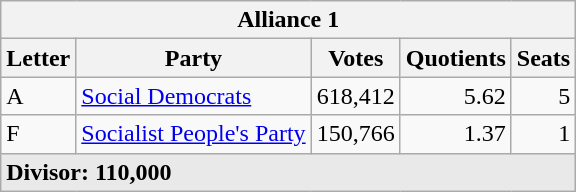<table class="wikitable">
<tr>
<th colspan="5">Alliance 1</th>
</tr>
<tr>
<th>Letter</th>
<th>Party</th>
<th>Votes</th>
<th>Quotients</th>
<th>Seats</th>
</tr>
<tr>
<td style="text-align:left;">A</td>
<td style="text-align:left;"><a href='#'>Social Democrats</a></td>
<td style="text-align:right;">618,412</td>
<td style="text-align:right;">5.62</td>
<td style="text-align:right;">5</td>
</tr>
<tr>
<td style="text-align:left;">F</td>
<td style="text-align:left;"><a href='#'>Socialist People's Party</a></td>
<td style="text-align:right;">150,766</td>
<td style="text-align:right;">1.37</td>
<td style="text-align:right;">1</td>
</tr>
<tr style="background-color:#E9E9E9">
<td colspan="5" style="text-align:left;"><strong>Divisor: 110,000</strong></td>
</tr>
</table>
